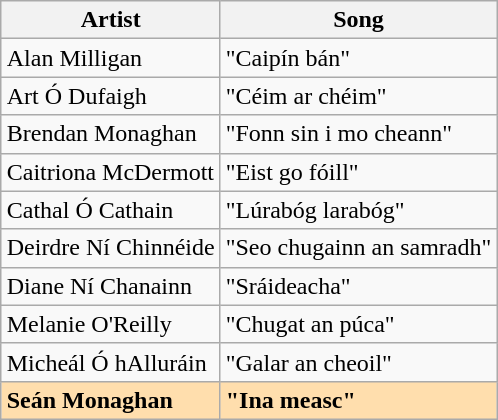<table class="sortable wikitable" style="margin: 1em auto 1em auto; text-align:center">
<tr>
<th>Artist</th>
<th>Song</th>
</tr>
<tr>
<td align="left">Alan Milligan</td>
<td align="left">"Caipín bán"</td>
</tr>
<tr>
<td align="left">Art Ó Dufaigh</td>
<td align="left">"Céim ar chéim"</td>
</tr>
<tr>
<td align="left">Brendan Monaghan</td>
<td align="left">"Fonn sin i mo cheann"</td>
</tr>
<tr>
<td align="left">Caitriona McDermott</td>
<td align="left">"Eist go fóill"</td>
</tr>
<tr>
<td align="left">Cathal Ó Cathain</td>
<td align="left">"Lúrabóg larabóg"</td>
</tr>
<tr>
<td align="left">Deirdre Ní Chinnéide</td>
<td align="left">"Seo chugainn an samradh"</td>
</tr>
<tr>
<td align="left">Diane Ní Chanainn</td>
<td align="left">"Sráideacha"</td>
</tr>
<tr>
<td align="left">Melanie O'Reilly</td>
<td align="left">"Chugat an púca"</td>
</tr>
<tr>
<td align="left">Micheál Ó hAlluráin</td>
<td align="left">"Galar an cheoil"</td>
</tr>
<tr style="font-weight:bold; background:navajowhite;">
<td align="left">Seán Monaghan</td>
<td align="left">"Ina measc"</td>
</tr>
</table>
